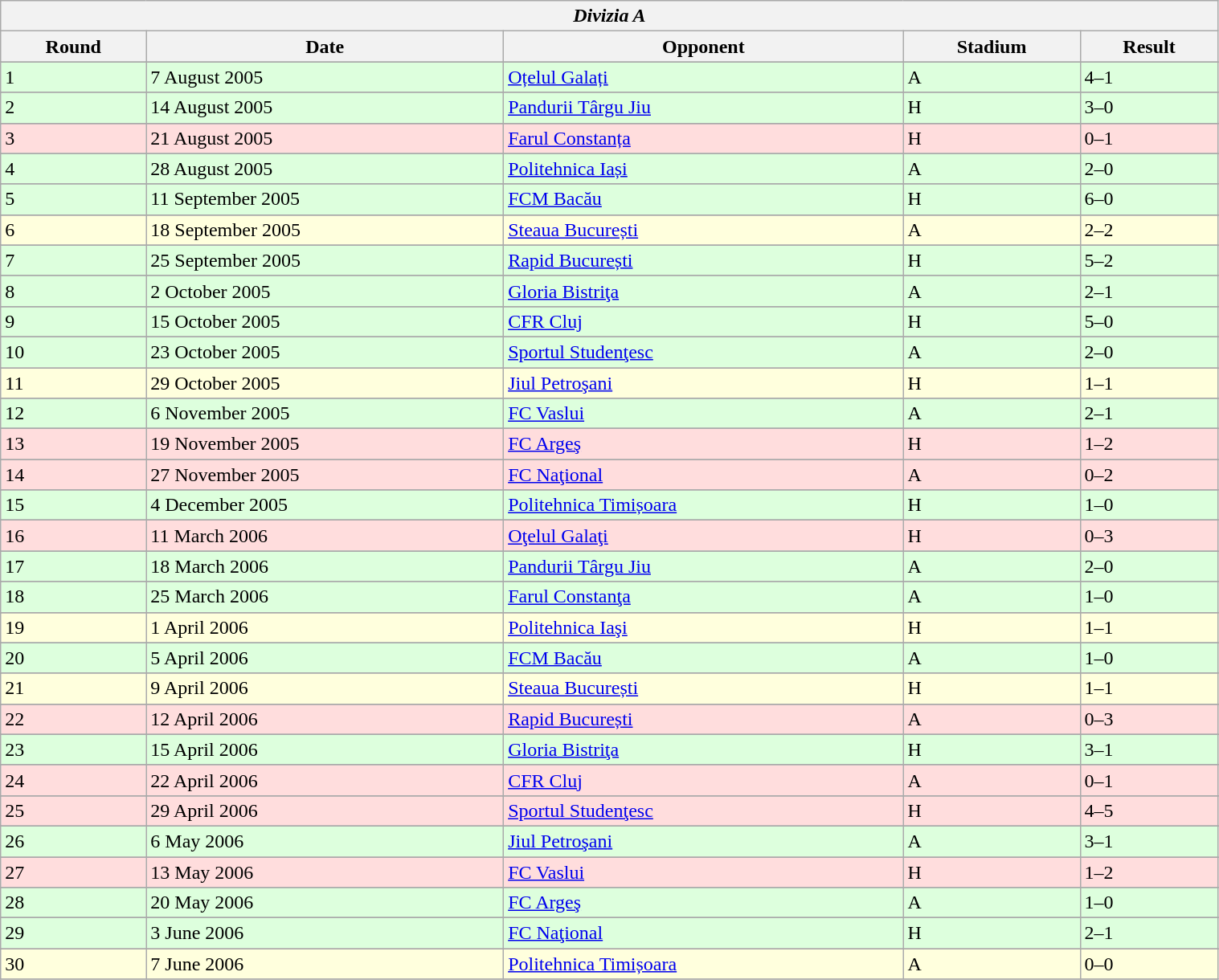<table class="wikitable" style="width:80%;">
<tr>
<th colspan="5" style="text-align:center;"><em>Divizia A</em></th>
</tr>
<tr>
<th>Round</th>
<th>Date</th>
<th>Opponent</th>
<th>Stadium</th>
<th>Result</th>
</tr>
<tr>
</tr>
<tr bgcolor="#ddffdd">
<td>1</td>
<td>7 August 2005</td>
<td><a href='#'>Oțelul Galați</a></td>
<td>A</td>
<td>4–1</td>
</tr>
<tr>
</tr>
<tr bgcolor="#ddffdd">
<td>2</td>
<td>14 August 2005</td>
<td><a href='#'>Pandurii Târgu Jiu</a></td>
<td>H</td>
<td>3–0</td>
</tr>
<tr>
</tr>
<tr bgcolor="#ffdddd">
<td>3</td>
<td>21 August 2005</td>
<td><a href='#'>Farul Constanța</a></td>
<td>H</td>
<td>0–1</td>
</tr>
<tr>
</tr>
<tr bgcolor="#ddffdd">
<td>4</td>
<td>28 August 2005</td>
<td><a href='#'>Politehnica Iași</a></td>
<td>A</td>
<td>2–0</td>
</tr>
<tr>
</tr>
<tr bgcolor="#ddffdd">
<td>5</td>
<td>11 September 2005</td>
<td><a href='#'>FCM Bacău</a></td>
<td>H</td>
<td>6–0</td>
</tr>
<tr>
</tr>
<tr bgcolor="#ffffdd">
<td>6</td>
<td>18 September 2005</td>
<td><a href='#'>Steaua București</a></td>
<td>A</td>
<td>2–2</td>
</tr>
<tr>
</tr>
<tr bgcolor="#ddffdd">
<td>7</td>
<td>25 September 2005</td>
<td><a href='#'>Rapid București</a></td>
<td>H</td>
<td>5–2</td>
</tr>
<tr>
</tr>
<tr bgcolor="#ddffdd">
<td>8</td>
<td>2 October 2005</td>
<td><a href='#'>Gloria Bistriţa</a></td>
<td>A</td>
<td>2–1</td>
</tr>
<tr>
</tr>
<tr bgcolor="#ddffdd">
<td>9</td>
<td>15 October 2005</td>
<td><a href='#'>CFR Cluj</a></td>
<td>H</td>
<td>5–0</td>
</tr>
<tr>
</tr>
<tr bgcolor="#ddffdd">
<td>10</td>
<td>23 October 2005</td>
<td><a href='#'>Sportul Studenţesc</a></td>
<td>A</td>
<td>2–0</td>
</tr>
<tr>
</tr>
<tr bgcolor="#ffffdd">
<td>11</td>
<td>29 October 2005</td>
<td><a href='#'>Jiul Petroşani</a></td>
<td>H</td>
<td>1–1</td>
</tr>
<tr>
</tr>
<tr bgcolor="#ddffdd">
<td>12</td>
<td>6 November 2005</td>
<td><a href='#'>FC Vaslui</a></td>
<td>A</td>
<td>2–1</td>
</tr>
<tr>
</tr>
<tr bgcolor="#ffdddd">
<td>13</td>
<td>19 November 2005</td>
<td><a href='#'>FC Argeş</a></td>
<td>H</td>
<td>1–2</td>
</tr>
<tr>
</tr>
<tr bgcolor="#ffdddd">
<td>14</td>
<td>27 November 2005</td>
<td><a href='#'>FC Naţional</a></td>
<td>A</td>
<td>0–2</td>
</tr>
<tr>
</tr>
<tr bgcolor="#ddffdd">
<td>15</td>
<td>4 December 2005</td>
<td><a href='#'>Politehnica Timișoara</a></td>
<td>H</td>
<td>1–0</td>
</tr>
<tr>
</tr>
<tr bgcolor="#ffdddd">
<td>16</td>
<td>11 March 2006</td>
<td><a href='#'>Oţelul Galaţi</a></td>
<td>H</td>
<td>0–3</td>
</tr>
<tr>
</tr>
<tr bgcolor="#ddffdd">
<td>17</td>
<td>18 March 2006</td>
<td><a href='#'>Pandurii Târgu Jiu</a></td>
<td>A</td>
<td>2–0</td>
</tr>
<tr>
</tr>
<tr bgcolor="#ddffdd">
<td>18</td>
<td>25 March 2006</td>
<td><a href='#'>Farul Constanţa</a></td>
<td>A</td>
<td>1–0</td>
</tr>
<tr>
</tr>
<tr bgcolor="#ffffdd">
<td>19</td>
<td>1 April 2006</td>
<td><a href='#'>Politehnica Iaşi</a></td>
<td>H</td>
<td>1–1</td>
</tr>
<tr>
</tr>
<tr bgcolor="#ddffdd">
<td>20</td>
<td>5 April 2006</td>
<td><a href='#'>FCM Bacău</a></td>
<td>A</td>
<td>1–0</td>
</tr>
<tr>
</tr>
<tr bgcolor="#ffffdd">
<td>21</td>
<td>9 April 2006</td>
<td><a href='#'>Steaua București</a></td>
<td>H</td>
<td>1–1</td>
</tr>
<tr>
</tr>
<tr bgcolor="#ffdddd">
<td>22</td>
<td>12 April 2006</td>
<td><a href='#'>Rapid București</a></td>
<td>A</td>
<td>0–3</td>
</tr>
<tr>
</tr>
<tr bgcolor="#ddffdd">
<td>23</td>
<td>15 April 2006</td>
<td><a href='#'>Gloria Bistriţa</a></td>
<td>H</td>
<td>3–1</td>
</tr>
<tr>
</tr>
<tr bgcolor="#ffdddd">
<td>24</td>
<td>22 April 2006</td>
<td><a href='#'>CFR Cluj</a></td>
<td>A</td>
<td>0–1</td>
</tr>
<tr>
</tr>
<tr bgcolor="#ffdddd">
<td>25</td>
<td>29 April 2006</td>
<td><a href='#'>Sportul Studenţesc</a></td>
<td>H</td>
<td>4–5</td>
</tr>
<tr>
</tr>
<tr bgcolor="#ddffdd">
<td>26</td>
<td>6 May 2006</td>
<td><a href='#'>Jiul Petroşani</a></td>
<td>A</td>
<td>3–1</td>
</tr>
<tr>
</tr>
<tr bgcolor="#ffdddd">
<td>27</td>
<td>13 May 2006</td>
<td><a href='#'>FC Vaslui</a></td>
<td>H</td>
<td>1–2</td>
</tr>
<tr>
</tr>
<tr bgcolor="#ddffdd">
<td>28</td>
<td>20 May 2006</td>
<td><a href='#'>FC Argeş</a></td>
<td>A</td>
<td>1–0</td>
</tr>
<tr>
</tr>
<tr bgcolor="#ddffdd">
<td>29</td>
<td>3 June 2006</td>
<td><a href='#'>FC Naţional</a></td>
<td>H</td>
<td>2–1</td>
</tr>
<tr>
</tr>
<tr bgcolor="#ffffdd">
<td>30</td>
<td>7 June 2006</td>
<td><a href='#'>Politehnica Timișoara</a></td>
<td>A</td>
<td>0–0</td>
</tr>
<tr>
</tr>
</table>
